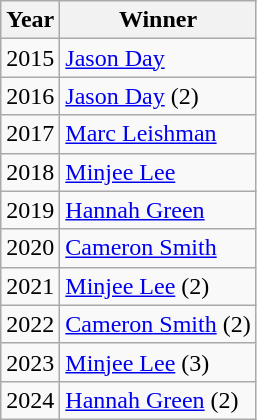<table class="wikitable">
<tr>
<th>Year</th>
<th>Winner</th>
</tr>
<tr>
<td>2015</td>
<td><a href='#'>Jason Day</a></td>
</tr>
<tr>
<td>2016</td>
<td><a href='#'>Jason Day</a> (2) </td>
</tr>
<tr>
<td>2017</td>
<td><a href='#'>Marc Leishman</a></td>
</tr>
<tr>
<td>2018</td>
<td><a href='#'>Minjee Lee</a></td>
</tr>
<tr>
<td>2019</td>
<td><a href='#'>Hannah Green</a></td>
</tr>
<tr>
<td>2020</td>
<td><a href='#'>Cameron Smith</a></td>
</tr>
<tr>
<td>2021</td>
<td><a href='#'>Minjee Lee</a> (2) </td>
</tr>
<tr>
<td>2022</td>
<td><a href='#'>Cameron Smith</a> (2) </td>
</tr>
<tr>
<td>2023</td>
<td><a href='#'>Minjee Lee</a> (3) </td>
</tr>
<tr>
<td>2024</td>
<td><a href='#'>Hannah Green</a> (2) </td>
</tr>
</table>
